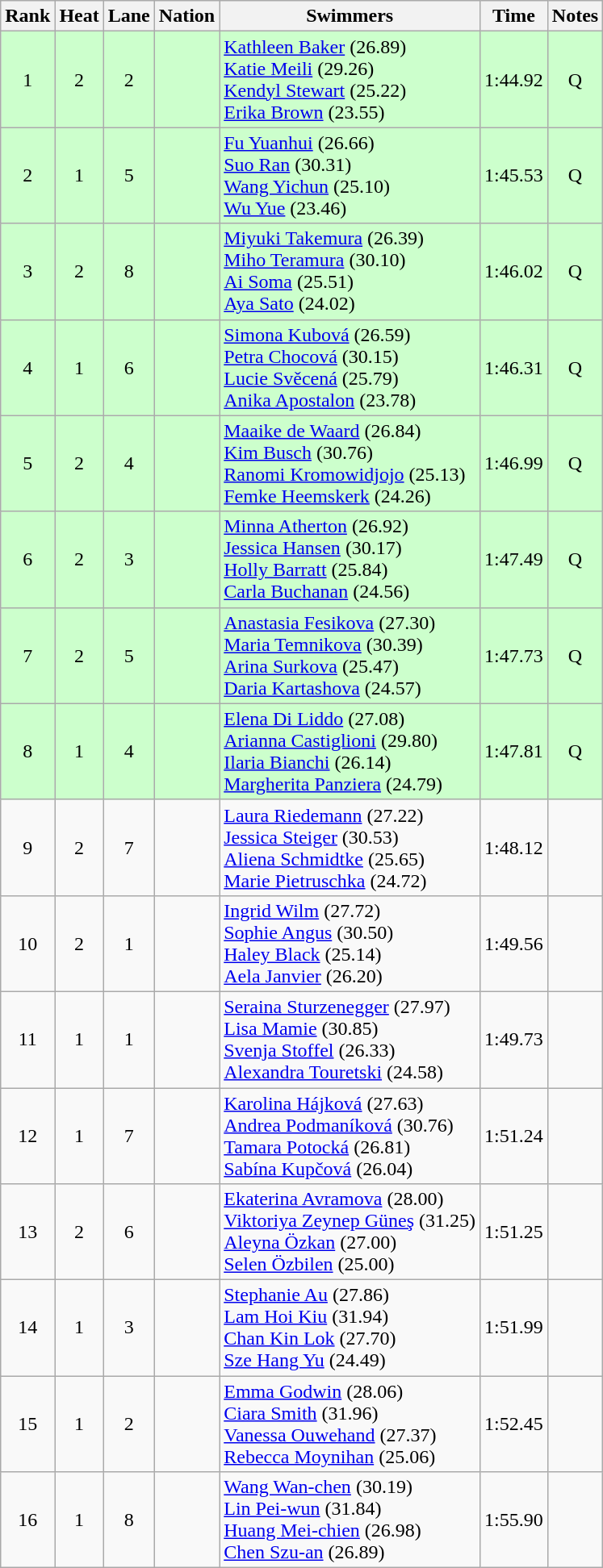<table class="wikitable sortable" style="text-align:center">
<tr>
<th>Rank</th>
<th>Heat</th>
<th>Lane</th>
<th>Nation</th>
<th>Swimmers</th>
<th>Time</th>
<th>Notes</th>
</tr>
<tr bgcolor=ccffcc>
<td>1</td>
<td>2</td>
<td>2</td>
<td align=left></td>
<td align=left><a href='#'>Kathleen Baker</a> (26.89)<br><a href='#'>Katie Meili</a> (29.26)<br><a href='#'>Kendyl Stewart</a> (25.22)<br><a href='#'>Erika Brown</a> (23.55)</td>
<td>1:44.92</td>
<td>Q</td>
</tr>
<tr bgcolor=ccffcc>
<td>2</td>
<td>1</td>
<td>5</td>
<td align=left></td>
<td align=left><a href='#'>Fu Yuanhui</a> (26.66)<br><a href='#'>Suo Ran</a> (30.31)<br><a href='#'>Wang Yichun</a> (25.10)<br><a href='#'>Wu Yue</a> (23.46)</td>
<td>1:45.53</td>
<td>Q</td>
</tr>
<tr bgcolor=ccffcc>
<td>3</td>
<td>2</td>
<td>8</td>
<td align=left></td>
<td align=left><a href='#'>Miyuki Takemura</a> (26.39)<br><a href='#'>Miho Teramura</a> (30.10)<br><a href='#'>Ai Soma</a> (25.51)<br><a href='#'>Aya Sato</a> (24.02)</td>
<td>1:46.02</td>
<td>Q</td>
</tr>
<tr bgcolor=ccffcc>
<td>4</td>
<td>1</td>
<td>6</td>
<td align=left></td>
<td align=left><a href='#'>Simona Kubová</a> (26.59)<br><a href='#'>Petra Chocová</a> (30.15)<br><a href='#'>Lucie Svěcená</a> (25.79)<br><a href='#'>Anika Apostalon</a> (23.78)</td>
<td>1:46.31</td>
<td>Q</td>
</tr>
<tr bgcolor=ccffcc>
<td>5</td>
<td>2</td>
<td>4</td>
<td align=left></td>
<td align=left><a href='#'>Maaike de Waard</a> (26.84)<br><a href='#'>Kim Busch</a> (30.76)<br><a href='#'>Ranomi Kromowidjojo</a> (25.13)<br><a href='#'>Femke Heemskerk</a> (24.26)</td>
<td>1:46.99</td>
<td>Q</td>
</tr>
<tr bgcolor=ccffcc>
<td>6</td>
<td>2</td>
<td>3</td>
<td align=left></td>
<td align=left><a href='#'>Minna Atherton</a> (26.92)<br><a href='#'>Jessica Hansen</a> (30.17)<br><a href='#'>Holly Barratt</a> (25.84)<br><a href='#'>Carla Buchanan</a> (24.56)</td>
<td>1:47.49</td>
<td>Q</td>
</tr>
<tr bgcolor=ccffcc>
<td>7</td>
<td>2</td>
<td>5</td>
<td align=left></td>
<td align=left><a href='#'>Anastasia Fesikova</a> (27.30)<br><a href='#'>Maria Temnikova</a> (30.39)<br><a href='#'>Arina Surkova</a> (25.47)<br><a href='#'>Daria Kartashova</a> (24.57)</td>
<td>1:47.73</td>
<td>Q</td>
</tr>
<tr bgcolor=ccffcc>
<td>8</td>
<td>1</td>
<td>4</td>
<td align=left></td>
<td align=left><a href='#'>Elena Di Liddo</a> (27.08)<br><a href='#'>Arianna Castiglioni</a> (29.80)<br><a href='#'>Ilaria Bianchi</a> (26.14)<br><a href='#'>Margherita Panziera</a> (24.79)</td>
<td>1:47.81</td>
<td>Q</td>
</tr>
<tr>
<td>9</td>
<td>2</td>
<td>7</td>
<td align=left></td>
<td align=left><a href='#'>Laura Riedemann</a> (27.22)<br><a href='#'>Jessica Steiger</a> (30.53)<br><a href='#'>Aliena Schmidtke</a> (25.65)<br><a href='#'>Marie Pietruschka</a> (24.72)</td>
<td>1:48.12</td>
<td></td>
</tr>
<tr>
<td>10</td>
<td>2</td>
<td>1</td>
<td align=left></td>
<td align=left><a href='#'>Ingrid Wilm</a> (27.72)<br><a href='#'>Sophie Angus</a> (30.50)<br><a href='#'>Haley Black</a> (25.14)<br><a href='#'>Aela Janvier</a> (26.20)</td>
<td>1:49.56</td>
<td></td>
</tr>
<tr>
<td>11</td>
<td>1</td>
<td>1</td>
<td align=left></td>
<td align=left><a href='#'>Seraina Sturzenegger</a> (27.97)<br><a href='#'>Lisa Mamie</a> (30.85)<br><a href='#'>Svenja Stoffel</a> (26.33)<br><a href='#'>Alexandra Touretski</a> (24.58)</td>
<td>1:49.73</td>
<td></td>
</tr>
<tr>
<td>12</td>
<td>1</td>
<td>7</td>
<td align=left></td>
<td align=left><a href='#'>Karolina Hájková</a> (27.63)<br><a href='#'>Andrea Podmaníková</a> (30.76)<br><a href='#'>Tamara Potocká</a> (26.81)<br><a href='#'>Sabína Kupčová</a> (26.04)</td>
<td>1:51.24</td>
<td></td>
</tr>
<tr>
<td>13</td>
<td>2</td>
<td>6</td>
<td align=left></td>
<td align=left><a href='#'>Ekaterina Avramova</a> (28.00)  <br><a href='#'>Viktoriya Zeynep Güneş</a> (31.25)<br><a href='#'>Aleyna Özkan</a> (27.00)<br><a href='#'>Selen Özbilen</a> (25.00)</td>
<td>1:51.25</td>
<td></td>
</tr>
<tr>
<td>14</td>
<td>1</td>
<td>3</td>
<td align=left></td>
<td align=left><a href='#'>Stephanie Au</a> (27.86)  <br><a href='#'>Lam Hoi Kiu</a> (31.94)<br><a href='#'>Chan Kin Lok</a> (27.70)<br><a href='#'>Sze Hang Yu</a> (24.49)</td>
<td>1:51.99</td>
<td></td>
</tr>
<tr>
<td>15</td>
<td>1</td>
<td>2</td>
<td align=left></td>
<td align=left><a href='#'>Emma Godwin</a> (28.06)  <br><a href='#'>Ciara Smith</a> (31.96)<br><a href='#'>Vanessa Ouwehand</a> (27.37)<br><a href='#'>Rebecca Moynihan</a> (25.06)</td>
<td>1:52.45</td>
<td></td>
</tr>
<tr>
<td>16</td>
<td>1</td>
<td>8</td>
<td align=left></td>
<td align=left><a href='#'>Wang Wan-chen</a> (30.19)  <br><a href='#'>Lin Pei-wun</a> (31.84)<br><a href='#'>Huang Mei-chien</a> (26.98)<br><a href='#'>Chen Szu-an</a> (26.89)</td>
<td>1:55.90</td>
<td></td>
</tr>
</table>
